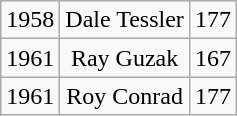<table class="wikitable">
<tr>
<td>1958</td>
<td style="text-align: center;">Dale Tessler</td>
<td style="text-align: center;">177</td>
</tr>
<tr>
<td>1961</td>
<td style="text-align: center;">Ray Guzak</td>
<td style="text-align: center;">167</td>
</tr>
<tr>
<td>1961</td>
<td style="text-align: center;">Roy Conrad</td>
<td style="text-align: center;">177</td>
</tr>
</table>
